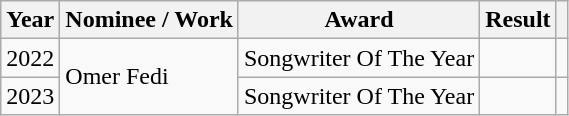<table class="wikitable">
<tr>
<th>Year</th>
<th>Nominee / Work</th>
<th>Award</th>
<th>Result</th>
<th></th>
</tr>
<tr>
<td>2022</td>
<td rowspan="2">Omer Fedi</td>
<td>Songwriter Of The Year</td>
<td></td>
<td align="center"></td>
</tr>
<tr>
<td>2023</td>
<td>Songwriter Of The Year</td>
<td></td>
<td align="center"></td>
</tr>
</table>
